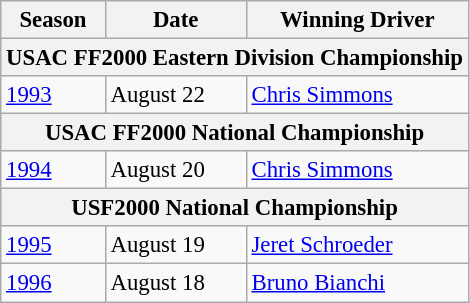<table class="wikitable" style="font-size: 95%;">
<tr>
<th>Season</th>
<th>Date</th>
<th>Winning Driver</th>
</tr>
<tr>
<th colspan=3>USAC FF2000 Eastern Division Championship</th>
</tr>
<tr>
<td><a href='#'>1993</a></td>
<td>August 22</td>
<td> <a href='#'>Chris Simmons</a></td>
</tr>
<tr>
<th colspan=3>USAC FF2000 National Championship</th>
</tr>
<tr>
<td><a href='#'>1994</a></td>
<td>August 20</td>
<td> <a href='#'>Chris Simmons</a></td>
</tr>
<tr>
<th colspan=3>USF2000 National Championship</th>
</tr>
<tr>
<td><a href='#'>1995</a></td>
<td>August 19</td>
<td> <a href='#'>Jeret Schroeder</a></td>
</tr>
<tr>
<td><a href='#'>1996</a></td>
<td>August 18</td>
<td> <a href='#'>Bruno Bianchi</a></td>
</tr>
</table>
